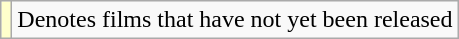<table class="wikitable">
<tr>
<td style="background:#FFFFCC;"></td>
<td>Denotes films that have not yet been released</td>
</tr>
</table>
